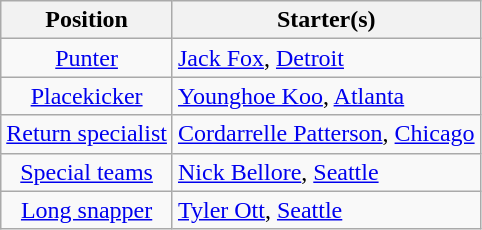<table class="wikitable">
<tr>
<th>Position</th>
<th>Starter(s)</th>
</tr>
<tr>
<td align=center><a href='#'>Punter</a></td>
<td> <a href='#'>Jack Fox</a>, <a href='#'>Detroit</a></td>
</tr>
<tr>
<td align=center><a href='#'>Placekicker</a></td>
<td> <a href='#'>Younghoe Koo</a>, <a href='#'>Atlanta</a></td>
</tr>
<tr>
<td align=center><a href='#'>Return specialist</a></td>
<td> <a href='#'>Cordarrelle Patterson</a>, <a href='#'>Chicago</a></td>
</tr>
<tr>
<td align=center><a href='#'>Special teams</a></td>
<td> <a href='#'>Nick Bellore</a>, <a href='#'>Seattle</a></td>
</tr>
<tr>
<td align=center><a href='#'>Long snapper</a></td>
<td> <a href='#'>Tyler Ott</a>, <a href='#'>Seattle</a></td>
</tr>
</table>
